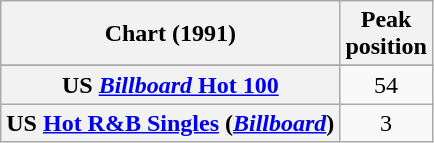<table class="wikitable sortable plainrowheaders" style="text-align:center">
<tr>
<th scope="col">Chart (1991)</th>
<th scope="col">Peak<br>position</th>
</tr>
<tr>
</tr>
<tr>
<th scope="row">US <a href='#'><em>Billboard</em> Hot 100</a></th>
<td>54</td>
</tr>
<tr>
<th scope="row">US <a href='#'>Hot R&B Singles</a> (<em><a href='#'>Billboard</a></em>)</th>
<td>3</td>
</tr>
</table>
